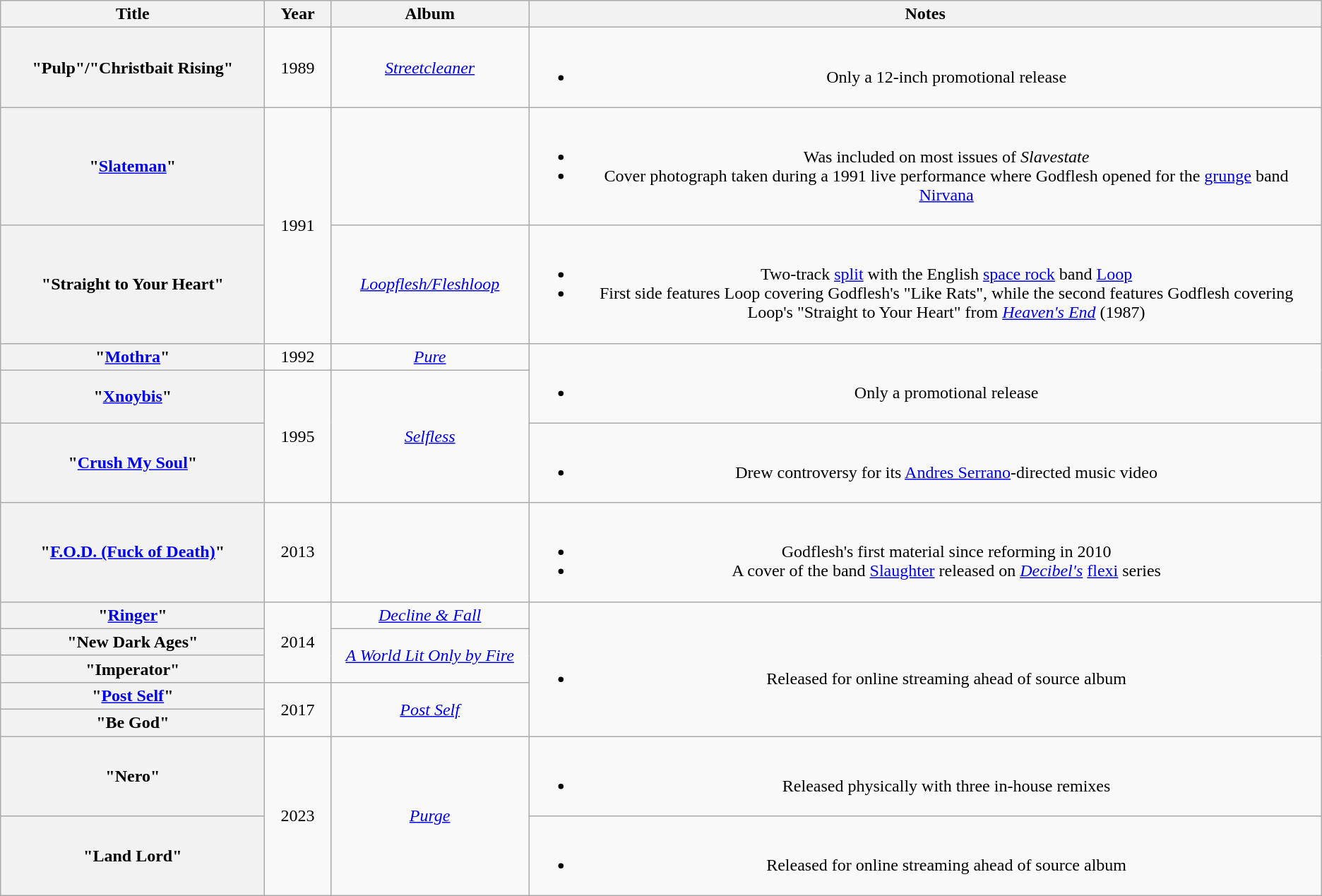<table class="wikitable plainrowheaders" style="text-align:center;">
<tr>
<th scope="col" style="width:20%">Title</th>
<th scope="col" style="width:5%">Year</th>
<th scope="col" style="width:15%">Album</th>
<th scope="col" style="width:60%">Notes</th>
</tr>
<tr>
<th scope="row">"Pulp"/"Christbait Rising"</th>
<td>1989</td>
<td><em><a href='#'>Streetcleaner</a></em></td>
<td><br><ul><li>Only a 12-inch promotional release</li></ul></td>
</tr>
<tr>
<th scope="row">"<a href='#'>Slateman</a>"</th>
<td rowspan="2">1991</td>
<td></td>
<td><br><ul><li>Was included on most issues of <em>Slavestate</em></li><li>Cover photograph taken during a 1991 live performance where Godflesh opened for the <a href='#'>grunge</a> band <a href='#'>Nirvana</a></li></ul></td>
</tr>
<tr>
<th scope="row">"Straight to Your Heart"</th>
<td><em><a href='#'>Loopflesh/Fleshloop</a></em></td>
<td><br><ul><li>Two-track <a href='#'>split</a> with the English <a href='#'>space rock</a> band <a href='#'>Loop</a></li><li>First side features Loop covering Godflesh's "Like Rats", while the second features Godflesh covering Loop's "Straight to Your Heart" from <em><a href='#'>Heaven's End</a></em> (1987)</li></ul></td>
</tr>
<tr>
<th scope="row">"<a href='#'>Mothra</a>"</th>
<td>1992</td>
<td><em><a href='#'>Pure</a></em></td>
<td rowspan="2"><br><ul><li>Only a promotional release</li></ul></td>
</tr>
<tr>
<th scope="row">"<a href='#'>Xnoybis</a>"</th>
<td rowspan="2">1995</td>
<td rowspan="2"><em><a href='#'>Selfless</a></em></td>
</tr>
<tr>
<th scope="row">"<a href='#'>Crush My Soul</a>"</th>
<td><br><ul><li>Drew controversy for its <a href='#'>Andres Serrano</a>-directed music video</li></ul></td>
</tr>
<tr>
<th scope="row">"<a href='#'>F.O.D. (Fuck of Death)</a>"</th>
<td>2013</td>
<td></td>
<td><br><ul><li>Godflesh's first material since reforming in 2010</li><li>A cover of the band <a href='#'>Slaughter</a> released on <em><a href='#'>Decibel's</a></em> <a href='#'>flexi</a> series</li></ul></td>
</tr>
<tr>
<th scope="row">"<a href='#'>Ringer</a>"</th>
<td rowspan="3">2014</td>
<td><em><a href='#'>Decline & Fall</a></em></td>
<td rowspan="5"><br><ul><li>Released for online streaming ahead of source album</li></ul></td>
</tr>
<tr>
<th scope="row">"New Dark Ages"</th>
<td align=center rowspan="2"><em><a href='#'>A World Lit Only by Fire</a></em></td>
</tr>
<tr>
<th scope="row">"Imperator"</th>
</tr>
<tr>
<th scope="row">"<a href='#'>Post Self</a>"</th>
<td rowspan="2">2017</td>
<td rowspan="2"><em><a href='#'>Post Self</a></em></td>
</tr>
<tr>
<th scope="row">"Be God"</th>
</tr>
<tr>
<th scope="row">"Nero"</th>
<td rowspan="2">2023</td>
<td rowspan="2"><em><a href='#'>Purge</a></em></td>
<td><br><ul><li>Released physically with three in-house remixes</li></ul></td>
</tr>
<tr>
<th scope="row">"Land Lord"</th>
<td><br><ul><li>Released for online streaming ahead of source album</li></ul></td>
</tr>
</table>
